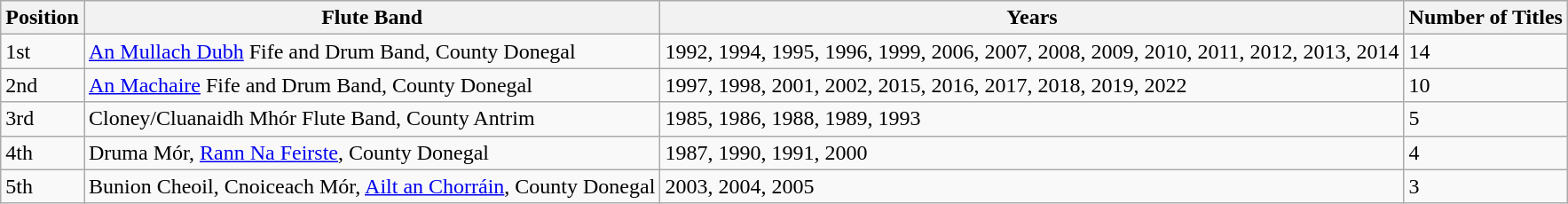<table class="wikitable">
<tr>
<th>Position</th>
<th>Flute Band</th>
<th>Years</th>
<th>Number of Titles</th>
</tr>
<tr>
<td>1st</td>
<td><a href='#'>An Mullach Dubh</a> Fife and Drum Band, County Donegal</td>
<td>1992, 1994, 1995, 1996, 1999, 2006, 2007, 2008, 2009, 2010, 2011, 2012, 2013, 2014</td>
<td>14</td>
</tr>
<tr>
<td>2nd</td>
<td><a href='#'>An Machaire</a> Fife and Drum Band, County Donegal</td>
<td>1997, 1998, 2001, 2002, 2015, 2016, 2017, 2018, 2019, 2022</td>
<td>10</td>
</tr>
<tr>
<td>3rd</td>
<td>Cloney/Cluanaidh Mhór Flute Band, County Antrim</td>
<td>1985, 1986, 1988, 1989, 1993</td>
<td>5</td>
</tr>
<tr>
<td>4th</td>
<td>Druma Mór, <a href='#'>Rann Na Feirste</a>, County Donegal</td>
<td>1987, 1990, 1991, 2000</td>
<td>4</td>
</tr>
<tr>
<td>5th</td>
<td>Bunion Cheoil, Cnoiceach Mór, <a href='#'>Ailt an Chorráin</a>, County Donegal</td>
<td>2003, 2004, 2005</td>
<td>3</td>
</tr>
</table>
